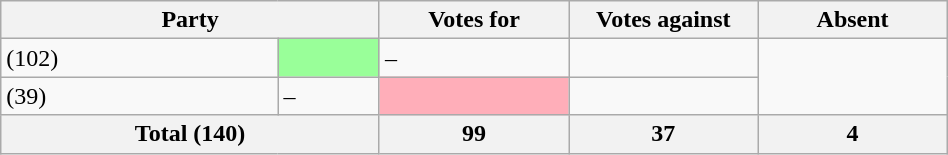<table class="wikitable" style="width:50%;">
<tr>
<th colspan="2">Party</th>
<th style="width:20%;">Votes for</th>
<th style="width:20%;">Votes against</th>
<th style="width:20%;">Absent</th>
</tr>
<tr>
<td> (102)</td>
<td style="background-color:#9f9;"></td>
<td>–</td>
<td></td>
</tr>
<tr>
<td> (39)</td>
<td>–</td>
<td style="background-color:#ffaeb9;"></td>
<td></td>
</tr>
<tr>
<th colspan="2">Total (140)</th>
<th>99</th>
<th>37</th>
<th>4</th>
</tr>
</table>
